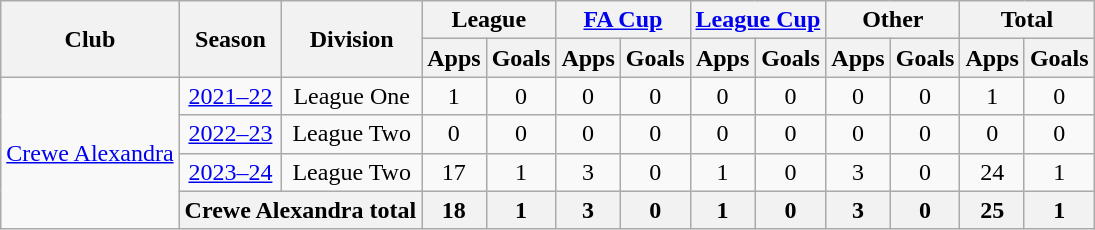<table class="wikitable" style="text-align:center;">
<tr>
<th rowspan="2">Club</th>
<th rowspan="2">Season</th>
<th rowspan="2">Division</th>
<th colspan="2">League</th>
<th colspan="2"><a href='#'>FA Cup</a></th>
<th colspan="2"><a href='#'>League Cup</a></th>
<th colspan="2">Other</th>
<th colspan="2">Total</th>
</tr>
<tr>
<th>Apps</th>
<th>Goals</th>
<th>Apps</th>
<th>Goals</th>
<th>Apps</th>
<th>Goals</th>
<th>Apps</th>
<th>Goals</th>
<th>Apps</th>
<th>Goals</th>
</tr>
<tr>
<td rowspan="4"><a href='#'>Crewe Alexandra</a></td>
<td><a href='#'>2021–22</a></td>
<td>League One</td>
<td>1</td>
<td>0</td>
<td>0</td>
<td>0</td>
<td>0</td>
<td>0</td>
<td>0</td>
<td>0</td>
<td>1</td>
<td>0</td>
</tr>
<tr>
<td><a href='#'>2022–23</a></td>
<td>League Two</td>
<td>0</td>
<td>0</td>
<td>0</td>
<td>0</td>
<td>0</td>
<td>0</td>
<td>0</td>
<td>0</td>
<td>0</td>
<td>0</td>
</tr>
<tr>
<td><a href='#'>2023–24</a></td>
<td>League Two</td>
<td>17</td>
<td>1</td>
<td>3</td>
<td>0</td>
<td>1</td>
<td>0</td>
<td>3</td>
<td>0</td>
<td>24</td>
<td>1</td>
</tr>
<tr>
<th colspan="2">Crewe Alexandra total</th>
<th>18</th>
<th>1</th>
<th>3</th>
<th>0</th>
<th>1</th>
<th>0</th>
<th>3</th>
<th>0</th>
<th>25</th>
<th>1</th>
</tr>
</table>
